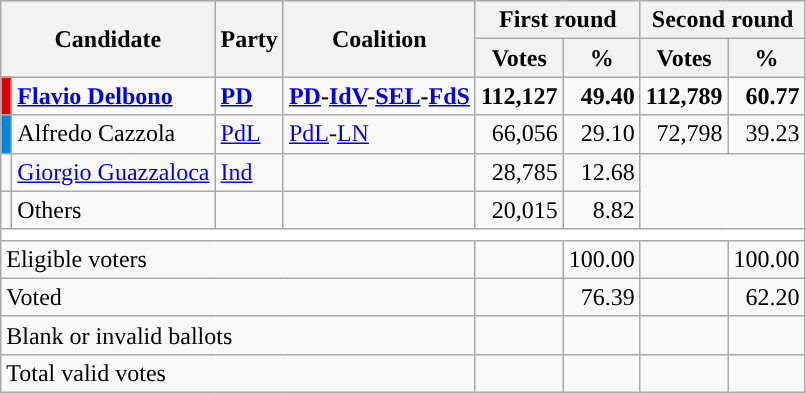<table class="wikitable centre">
<tr>
<th scope="col" rowspan=2 colspan=2>Candidate</th>
<th scope="col" rowspan=2 colspan=1>Party</th>
<th scope="col" rowspan=2 colspan=1>Coalition</th>
<th scope="col" colspan=2>First round</th>
<th scope="col" colspan=2>Second round</th>
</tr>
<tr>
<th scope="col">Votes</th>
<th scope="col">%</th>
<th scope="col">Votes</th>
<th scope="col">%</th>
</tr>
<tr>
<td bgcolor="#dd0000"></td>
<td><strong><a href='#'>Flavio Delbono</a></strong></td>
<td><strong><a href='#'>PD</a></strong></td>
<td><strong><a href='#'>PD</a>-<a href='#'>IdV</a>-<a href='#'>SEL</a>-<a href='#'>FdS</a></strong></td>
<td style="text-align: right"><strong>112,127</strong></td>
<td style="text-align: right"><strong>49.40</strong></td>
<td style="text-align: right"><strong>112,789</strong></td>
<td style="text-align: right"><strong>60.77</strong></td>
</tr>
<tr>
<td bgcolor="#0087DC"></td>
<td>Alfredo Cazzola</td>
<td><a href='#'>PdL</a></td>
<td><a href='#'>PdL</a>-<a href='#'>LN</a></td>
<td style="text-align: right">66,056</td>
<td style="text-align: right">29.10</td>
<td style="text-align: right">72,798</td>
<td style="text-align: right">39.23</td>
</tr>
<tr>
<td></td>
<td><a href='#'>Giorgio Guazzaloca</a></td>
<td><a href='#'>Ind</a></td>
<td></td>
<td style="text-align: right">28,785</td>
<td style="text-align: right">12.68</td>
</tr>
<tr>
<td bgcolor=""></td>
<td>Others</td>
<td></td>
<td></td>
<td style="text-align: right">20,015</td>
<td style="text-align: right">8.82</td>
</tr>
<tr bgcolor=white>
<td colspan=8></td>
</tr>
<tr>
<td colspan=4>Eligible voters</td>
<td style="text-align: right"></td>
<td style="text-align: right">100.00</td>
<td style="text-align: right"></td>
<td style="text-align: right">100.00</td>
</tr>
<tr>
<td colspan=4>Voted</td>
<td style="text-align: right"></td>
<td style="text-align: right">76.39</td>
<td style="text-align: right"></td>
<td style="text-align: right">62.20</td>
</tr>
<tr>
<td colspan=4>Blank or invalid ballots</td>
<td style="text-align: right"></td>
<td style="text-align: right"></td>
<td style="text-align: right"></td>
<td style="text-align: right"></td>
</tr>
<tr>
<td colspan=4>Total valid votes</td>
<td style="text-align: right"></td>
<td style="text-align: right"></td>
<td style="text-align: right"></td>
<td style="text-align: right"></td>
</tr>
</table>
